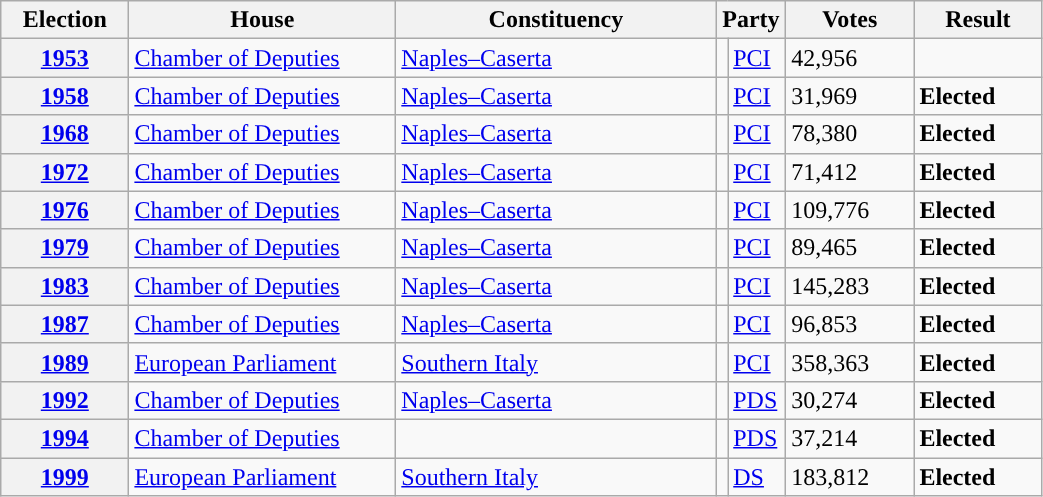<table class=wikitable style="width:55%; border:1px #AAAAFF solid">
<tr>
<th width=12%>Election</th>
<th width=25%>House</th>
<th width=30%>Constituency</th>
<th width=5% colspan="2">Party</th>
<th width=12%>Votes</th>
<th width=12%>Result</th>
</tr>
<tr>
<th><a href='#'>1953</a></th>
<td><a href='#'>Chamber of Deputies</a></td>
<td><a href='#'>Naples–Caserta</a></td>
<td></td>
<td><a href='#'>PCI</a></td>
<td>42,956</td>
<td></td>
</tr>
<tr>
<th><a href='#'>1958</a></th>
<td><a href='#'>Chamber of Deputies</a></td>
<td><a href='#'>Naples–Caserta</a></td>
<td></td>
<td><a href='#'>PCI</a></td>
<td>31,969</td>
<td> <strong>Elected</strong></td>
</tr>
<tr>
<th><a href='#'>1968</a></th>
<td><a href='#'>Chamber of Deputies</a></td>
<td><a href='#'>Naples–Caserta</a></td>
<td></td>
<td><a href='#'>PCI</a></td>
<td>78,380</td>
<td> <strong>Elected</strong></td>
</tr>
<tr>
<th><a href='#'>1972</a></th>
<td><a href='#'>Chamber of Deputies</a></td>
<td><a href='#'>Naples–Caserta</a></td>
<td></td>
<td><a href='#'>PCI</a></td>
<td>71,412</td>
<td> <strong>Elected</strong></td>
</tr>
<tr>
<th><a href='#'>1976</a></th>
<td><a href='#'>Chamber of Deputies</a></td>
<td><a href='#'>Naples–Caserta</a></td>
<td></td>
<td><a href='#'>PCI</a></td>
<td>109,776</td>
<td> <strong>Elected</strong></td>
</tr>
<tr>
<th><a href='#'>1979</a></th>
<td><a href='#'>Chamber of Deputies</a></td>
<td><a href='#'>Naples–Caserta</a></td>
<td></td>
<td><a href='#'>PCI</a></td>
<td>89,465</td>
<td> <strong>Elected</strong></td>
</tr>
<tr>
<th><a href='#'>1983</a></th>
<td><a href='#'>Chamber of Deputies</a></td>
<td><a href='#'>Naples–Caserta</a></td>
<td></td>
<td><a href='#'>PCI</a></td>
<td>145,283</td>
<td> <strong>Elected</strong></td>
</tr>
<tr>
<th><a href='#'>1987</a></th>
<td><a href='#'>Chamber of Deputies</a></td>
<td><a href='#'>Naples–Caserta</a></td>
<td></td>
<td><a href='#'>PCI</a></td>
<td>96,853</td>
<td> <strong>Elected</strong></td>
</tr>
<tr>
<th><a href='#'>1989</a></th>
<td><a href='#'>European Parliament</a></td>
<td><a href='#'>Southern Italy</a></td>
<td></td>
<td><a href='#'>PCI</a></td>
<td>358,363</td>
<td> <strong>Elected</strong></td>
</tr>
<tr>
<th><a href='#'>1992</a></th>
<td><a href='#'>Chamber of Deputies</a></td>
<td><a href='#'>Naples–Caserta</a></td>
<td></td>
<td><a href='#'>PDS</a></td>
<td>30,274</td>
<td> <strong>Elected</strong></td>
</tr>
<tr>
<th><a href='#'>1994</a></th>
<td><a href='#'>Chamber of Deputies</a></td>
<td></td>
<td></td>
<td><a href='#'>PDS</a></td>
<td>37,214</td>
<td> <strong>Elected</strong></td>
</tr>
<tr>
<th><a href='#'>1999</a></th>
<td><a href='#'>European Parliament</a></td>
<td><a href='#'>Southern Italy</a></td>
<td></td>
<td><a href='#'>DS</a></td>
<td>183,812</td>
<td> <strong>Elected</strong></td>
</tr>
</table>
